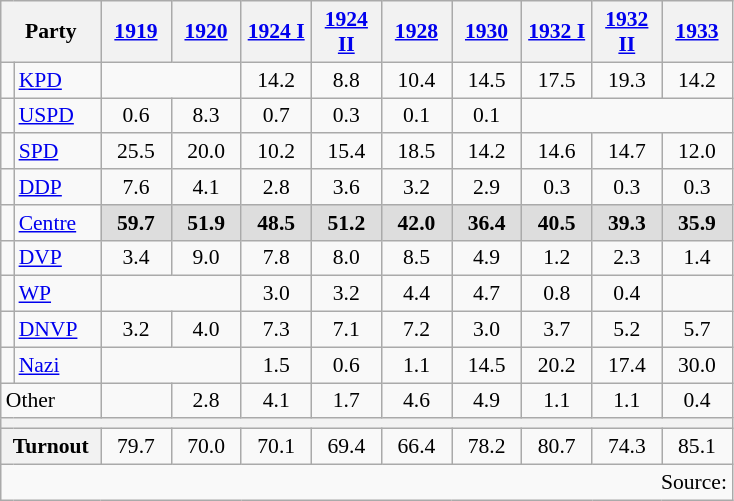<table class=wikitable style="font-size:90%; text-align:center">
<tr>
<th style="width:60px" colspan=2>Party</th>
<th style="width:40px"><a href='#'>1919</a></th>
<th style="width:40px"><a href='#'>1920</a></th>
<th style="width:40px"><a href='#'>1924 I</a></th>
<th style="width:40px"><a href='#'>1924 II</a></th>
<th style="width:40px"><a href='#'>1928</a></th>
<th style="width:40px"><a href='#'>1930</a></th>
<th style="width:40px"><a href='#'>1932 I</a></th>
<th style="width:40px"><a href='#'>1932 II</a></th>
<th style="width:40px"><a href='#'>1933</a></th>
</tr>
<tr>
<td bgcolor=></td>
<td align=left><a href='#'>KPD</a></td>
<td colspan=2></td>
<td>14.2</td>
<td>8.8</td>
<td>10.4</td>
<td>14.5</td>
<td>17.5</td>
<td>19.3</td>
<td>14.2</td>
</tr>
<tr>
<td bgcolor=></td>
<td align=left><a href='#'>USPD</a></td>
<td>0.6</td>
<td>8.3</td>
<td>0.7</td>
<td>0.3</td>
<td>0.1</td>
<td>0.1</td>
</tr>
<tr>
<td bgcolor=></td>
<td align=left><a href='#'>SPD</a></td>
<td>25.5</td>
<td>20.0</td>
<td>10.2</td>
<td>15.4</td>
<td>18.5</td>
<td>14.2</td>
<td>14.6</td>
<td>14.7</td>
<td>12.0</td>
</tr>
<tr>
<td bgcolor=></td>
<td align=left><a href='#'>DDP</a></td>
<td>7.6</td>
<td>4.1</td>
<td>2.8</td>
<td>3.6</td>
<td>3.2</td>
<td>2.9</td>
<td>0.3</td>
<td>0.3</td>
<td>0.3</td>
</tr>
<tr>
<td bgcolor=></td>
<td align=left><a href='#'>Centre</a></td>
<td bgcolor=#DDDDDD><strong>59.7</strong></td>
<td bgcolor=#DDDDDD><strong>51.9</strong></td>
<td bgcolor=#DDDDDD><strong>48.5</strong></td>
<td bgcolor=#DDDDDD><strong>51.2</strong></td>
<td bgcolor=#DDDDDD><strong>42.0</strong></td>
<td bgcolor=#DDDDDD><strong>36.4</strong></td>
<td bgcolor=#DDDDDD><strong>40.5</strong></td>
<td bgcolor=#DDDDDD><strong>39.3</strong></td>
<td bgcolor=#DDDDDD><strong>35.9</strong></td>
</tr>
<tr>
<td bgcolor=></td>
<td align=left><a href='#'>DVP</a></td>
<td>3.4</td>
<td>9.0</td>
<td>7.8</td>
<td>8.0</td>
<td>8.5</td>
<td>4.9</td>
<td>1.2</td>
<td>2.3</td>
<td>1.4</td>
</tr>
<tr>
<td bgcolor=></td>
<td align=left><a href='#'>WP</a></td>
<td colspan=2></td>
<td>3.0</td>
<td>3.2</td>
<td>4.4</td>
<td>4.7</td>
<td>0.8</td>
<td>0.4</td>
</tr>
<tr>
<td bgcolor=></td>
<td align=left><a href='#'>DNVP</a></td>
<td>3.2</td>
<td>4.0</td>
<td>7.3</td>
<td>7.1</td>
<td>7.2</td>
<td>3.0</td>
<td>3.7</td>
<td>5.2</td>
<td>5.7</td>
</tr>
<tr>
<td bgcolor=></td>
<td align=left><a href='#'>Nazi</a></td>
<td colspan=2></td>
<td>1.5</td>
<td>0.6</td>
<td>1.1</td>
<td>14.5</td>
<td>20.2</td>
<td>17.4</td>
<td>30.0</td>
</tr>
<tr>
<td colspan=2 align=left>Other</td>
<td></td>
<td>2.8</td>
<td>4.1</td>
<td>1.7</td>
<td>4.6</td>
<td>4.9</td>
<td>1.1</td>
<td>1.1</td>
<td>0.4</td>
</tr>
<tr>
<th colspan=11></th>
</tr>
<tr>
<th colspan=2 align=left>Turnout</th>
<td>79.7</td>
<td>70.0</td>
<td>70.1</td>
<td>69.4</td>
<td>66.4</td>
<td>78.2</td>
<td>80.7</td>
<td>74.3</td>
<td>85.1</td>
</tr>
<tr>
<td colspan=11 align=right>Source: </td>
</tr>
</table>
